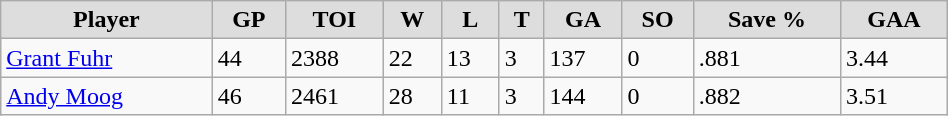<table class="wikitable" style="width:50%;">
<tr style="text-align:center; background:#ddd;">
<td><strong>Player</strong></td>
<td><strong>GP</strong></td>
<td><strong>TOI</strong></td>
<td><strong>W</strong></td>
<td><strong>L</strong></td>
<td><strong>T</strong></td>
<td><strong>GA</strong></td>
<td><strong>SO</strong></td>
<td><strong>Save %</strong></td>
<td><strong>GAA</strong></td>
</tr>
<tr>
<td><a href='#'>Grant Fuhr</a></td>
<td>44</td>
<td>2388</td>
<td>22</td>
<td>13</td>
<td>3</td>
<td>137</td>
<td>0</td>
<td>.881</td>
<td>3.44</td>
</tr>
<tr>
<td><a href='#'>Andy Moog</a></td>
<td>46</td>
<td>2461</td>
<td>28</td>
<td>11</td>
<td>3</td>
<td>144</td>
<td>0</td>
<td>.882</td>
<td>3.51</td>
</tr>
</table>
